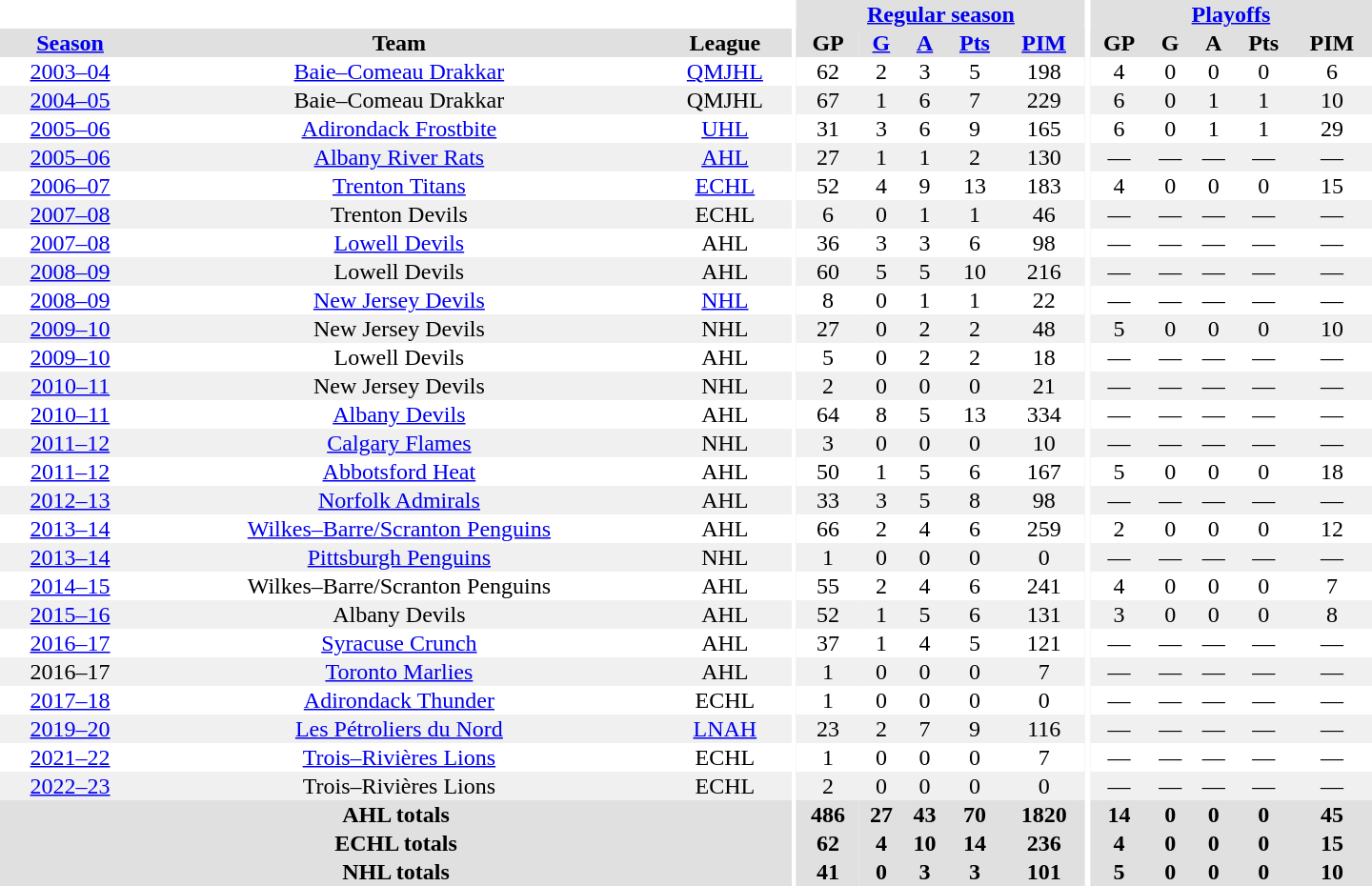<table border="0" cellpadding="1" cellspacing="0" style="text-align:center; width:60em">
<tr bgcolor="#e0e0e0">
<th colspan="3" bgcolor="#ffffff"></th>
<th rowspan="99" bgcolor="#ffffff"></th>
<th colspan="5"><a href='#'>Regular season</a></th>
<th rowspan="99" bgcolor="#ffffff"></th>
<th colspan="5"><a href='#'>Playoffs</a></th>
</tr>
<tr bgcolor="#e0e0e0">
<th><a href='#'>Season</a></th>
<th>Team</th>
<th>League</th>
<th>GP</th>
<th><a href='#'>G</a></th>
<th><a href='#'>A</a></th>
<th><a href='#'>Pts</a></th>
<th><a href='#'>PIM</a></th>
<th>GP</th>
<th>G</th>
<th>A</th>
<th>Pts</th>
<th>PIM</th>
</tr>
<tr>
<td><a href='#'>2003–04</a></td>
<td><a href='#'>Baie–Comeau Drakkar</a></td>
<td><a href='#'>QMJHL</a></td>
<td>62</td>
<td>2</td>
<td>3</td>
<td>5</td>
<td>198</td>
<td>4</td>
<td>0</td>
<td>0</td>
<td>0</td>
<td>6</td>
</tr>
<tr bgcolor="#f0f0f0">
<td><a href='#'>2004–05</a></td>
<td>Baie–Comeau Drakkar</td>
<td>QMJHL</td>
<td>67</td>
<td>1</td>
<td>6</td>
<td>7</td>
<td>229</td>
<td>6</td>
<td>0</td>
<td>1</td>
<td>1</td>
<td>10</td>
</tr>
<tr>
<td><a href='#'>2005–06</a></td>
<td><a href='#'>Adirondack Frostbite</a></td>
<td><a href='#'>UHL</a></td>
<td>31</td>
<td>3</td>
<td>6</td>
<td>9</td>
<td>165</td>
<td>6</td>
<td>0</td>
<td>1</td>
<td>1</td>
<td>29</td>
</tr>
<tr bgcolor="#f0f0f0">
<td><a href='#'>2005–06</a></td>
<td><a href='#'>Albany River Rats</a></td>
<td><a href='#'>AHL</a></td>
<td>27</td>
<td>1</td>
<td>1</td>
<td>2</td>
<td>130</td>
<td>—</td>
<td>—</td>
<td>—</td>
<td>—</td>
<td>—</td>
</tr>
<tr>
<td><a href='#'>2006–07</a></td>
<td><a href='#'>Trenton Titans</a></td>
<td><a href='#'>ECHL</a></td>
<td>52</td>
<td>4</td>
<td>9</td>
<td>13</td>
<td>183</td>
<td>4</td>
<td>0</td>
<td>0</td>
<td>0</td>
<td>15</td>
</tr>
<tr bgcolor="#f0f0f0">
<td><a href='#'>2007–08</a></td>
<td>Trenton Devils</td>
<td>ECHL</td>
<td>6</td>
<td>0</td>
<td>1</td>
<td>1</td>
<td>46</td>
<td>—</td>
<td>—</td>
<td>—</td>
<td>—</td>
<td>—</td>
</tr>
<tr>
<td><a href='#'>2007–08</a></td>
<td><a href='#'>Lowell Devils</a></td>
<td>AHL</td>
<td>36</td>
<td>3</td>
<td>3</td>
<td>6</td>
<td>98</td>
<td>—</td>
<td>—</td>
<td>—</td>
<td>—</td>
<td>—</td>
</tr>
<tr bgcolor="#f0f0f0">
<td><a href='#'>2008–09</a></td>
<td>Lowell Devils</td>
<td>AHL</td>
<td>60</td>
<td>5</td>
<td>5</td>
<td>10</td>
<td>216</td>
<td>—</td>
<td>—</td>
<td>—</td>
<td>—</td>
<td>—</td>
</tr>
<tr>
<td><a href='#'>2008–09</a></td>
<td><a href='#'>New Jersey Devils</a></td>
<td><a href='#'>NHL</a></td>
<td>8</td>
<td>0</td>
<td>1</td>
<td>1</td>
<td>22</td>
<td>—</td>
<td>—</td>
<td>—</td>
<td>—</td>
<td>—</td>
</tr>
<tr bgcolor="#f0f0f0">
<td><a href='#'>2009–10</a></td>
<td>New Jersey Devils</td>
<td>NHL</td>
<td>27</td>
<td>0</td>
<td>2</td>
<td>2</td>
<td>48</td>
<td>5</td>
<td>0</td>
<td>0</td>
<td>0</td>
<td>10</td>
</tr>
<tr>
<td><a href='#'>2009–10</a></td>
<td>Lowell Devils</td>
<td>AHL</td>
<td>5</td>
<td>0</td>
<td>2</td>
<td>2</td>
<td>18</td>
<td>—</td>
<td>—</td>
<td>—</td>
<td>—</td>
<td>—</td>
</tr>
<tr bgcolor="#f0f0f0">
<td><a href='#'>2010–11</a></td>
<td>New Jersey Devils</td>
<td>NHL</td>
<td>2</td>
<td>0</td>
<td>0</td>
<td>0</td>
<td>21</td>
<td>—</td>
<td>—</td>
<td>—</td>
<td>—</td>
<td>—</td>
</tr>
<tr>
<td><a href='#'>2010–11</a></td>
<td><a href='#'>Albany Devils</a></td>
<td>AHL</td>
<td>64</td>
<td>8</td>
<td>5</td>
<td>13</td>
<td>334</td>
<td>—</td>
<td>—</td>
<td>—</td>
<td>—</td>
<td>—</td>
</tr>
<tr bgcolor="#f0f0f0">
<td><a href='#'>2011–12</a></td>
<td><a href='#'>Calgary Flames</a></td>
<td>NHL</td>
<td>3</td>
<td>0</td>
<td>0</td>
<td>0</td>
<td>10</td>
<td>—</td>
<td>—</td>
<td>—</td>
<td>—</td>
<td>—</td>
</tr>
<tr>
<td><a href='#'>2011–12</a></td>
<td><a href='#'>Abbotsford Heat</a></td>
<td>AHL</td>
<td>50</td>
<td>1</td>
<td>5</td>
<td>6</td>
<td>167</td>
<td>5</td>
<td>0</td>
<td>0</td>
<td>0</td>
<td>18</td>
</tr>
<tr bgcolor="#f0f0f0">
<td><a href='#'>2012–13</a></td>
<td><a href='#'>Norfolk Admirals</a></td>
<td>AHL</td>
<td>33</td>
<td>3</td>
<td>5</td>
<td>8</td>
<td>98</td>
<td>—</td>
<td>—</td>
<td>—</td>
<td>—</td>
<td>—</td>
</tr>
<tr>
<td><a href='#'>2013–14</a></td>
<td><a href='#'>Wilkes–Barre/Scranton Penguins</a></td>
<td>AHL</td>
<td>66</td>
<td>2</td>
<td>4</td>
<td>6</td>
<td>259</td>
<td>2</td>
<td>0</td>
<td>0</td>
<td>0</td>
<td>12</td>
</tr>
<tr bgcolor="#f0f0f0">
<td><a href='#'>2013–14</a></td>
<td><a href='#'>Pittsburgh Penguins</a></td>
<td>NHL</td>
<td>1</td>
<td>0</td>
<td>0</td>
<td>0</td>
<td>0</td>
<td>—</td>
<td>—</td>
<td>—</td>
<td>—</td>
<td>—</td>
</tr>
<tr>
<td><a href='#'>2014–15</a></td>
<td>Wilkes–Barre/Scranton Penguins</td>
<td>AHL</td>
<td>55</td>
<td>2</td>
<td>4</td>
<td>6</td>
<td>241</td>
<td>4</td>
<td>0</td>
<td>0</td>
<td>0</td>
<td>7</td>
</tr>
<tr bgcolor="#f0f0f0">
<td><a href='#'>2015–16</a></td>
<td>Albany Devils</td>
<td>AHL</td>
<td>52</td>
<td>1</td>
<td>5</td>
<td>6</td>
<td>131</td>
<td>3</td>
<td>0</td>
<td>0</td>
<td>0</td>
<td>8</td>
</tr>
<tr>
<td><a href='#'>2016–17</a></td>
<td><a href='#'>Syracuse Crunch</a></td>
<td>AHL</td>
<td>37</td>
<td>1</td>
<td>4</td>
<td>5</td>
<td>121</td>
<td>—</td>
<td>—</td>
<td>—</td>
<td>—</td>
<td>—</td>
</tr>
<tr bgcolor="#f0f0f0">
<td>2016–17</td>
<td><a href='#'>Toronto Marlies</a></td>
<td>AHL</td>
<td>1</td>
<td>0</td>
<td>0</td>
<td>0</td>
<td>7</td>
<td>—</td>
<td>—</td>
<td>—</td>
<td>—</td>
<td>—</td>
</tr>
<tr>
<td><a href='#'>2017–18</a></td>
<td><a href='#'>Adirondack Thunder</a></td>
<td>ECHL</td>
<td>1</td>
<td>0</td>
<td>0</td>
<td>0</td>
<td>0</td>
<td>—</td>
<td>—</td>
<td>—</td>
<td>—</td>
<td>—</td>
</tr>
<tr bgcolor="#f0f0f0">
<td><a href='#'>2019–20</a></td>
<td><a href='#'>Les Pétroliers du Nord</a></td>
<td><a href='#'>LNAH</a></td>
<td>23</td>
<td>2</td>
<td>7</td>
<td>9</td>
<td>116</td>
<td>—</td>
<td>—</td>
<td>—</td>
<td>—</td>
<td>—</td>
</tr>
<tr>
<td><a href='#'>2021–22</a></td>
<td><a href='#'>Trois–Rivières Lions</a></td>
<td>ECHL</td>
<td>1</td>
<td>0</td>
<td>0</td>
<td>0</td>
<td>7</td>
<td>—</td>
<td>—</td>
<td>—</td>
<td>—</td>
<td>—</td>
</tr>
<tr bgcolor="#f0f0f0">
<td><a href='#'>2022–23</a></td>
<td>Trois–Rivières Lions</td>
<td>ECHL</td>
<td>2</td>
<td>0</td>
<td>0</td>
<td>0</td>
<td>0</td>
<td>—</td>
<td>—</td>
<td>—</td>
<td>—</td>
<td>—</td>
</tr>
<tr>
</tr>
<tr bgcolor="#e0e0e0">
<th colspan="3">AHL totals</th>
<th>486</th>
<th>27</th>
<th>43</th>
<th>70</th>
<th>1820</th>
<th>14</th>
<th>0</th>
<th>0</th>
<th>0</th>
<th>45</th>
</tr>
<tr bgcolor="#e0e0e0">
<th colspan="3">ECHL totals</th>
<th>62</th>
<th>4</th>
<th>10</th>
<th>14</th>
<th>236</th>
<th>4</th>
<th>0</th>
<th>0</th>
<th>0</th>
<th>15</th>
</tr>
<tr bgcolor="#e0e0e0">
<th colspan="3">NHL totals</th>
<th>41</th>
<th>0</th>
<th>3</th>
<th>3</th>
<th>101</th>
<th>5</th>
<th>0</th>
<th>0</th>
<th>0</th>
<th>10</th>
</tr>
</table>
